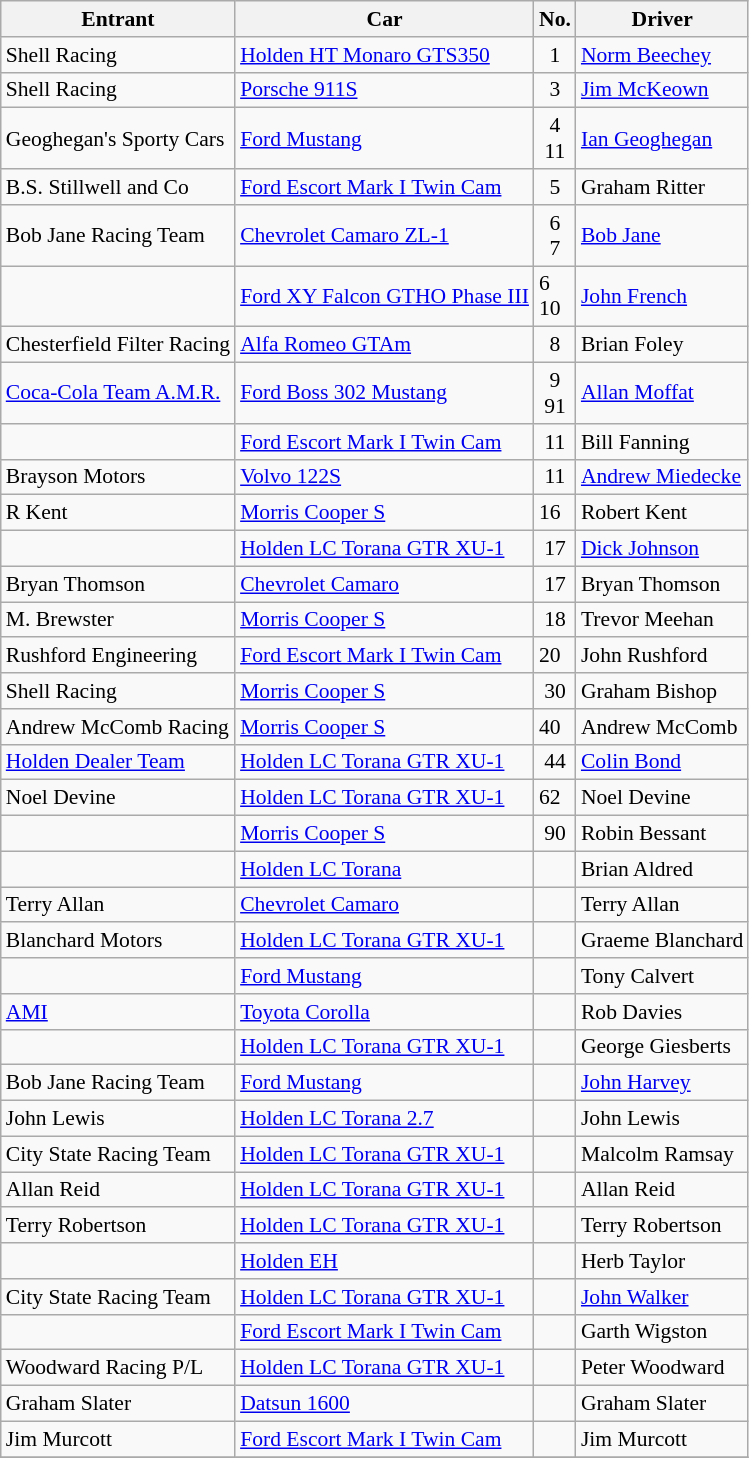<table class="wikitable" style="font-size: 90%">
<tr>
<th>Entrant</th>
<th>Car</th>
<th>No.</th>
<th>Driver</th>
</tr>
<tr>
<td>Shell Racing</td>
<td><a href='#'>Holden HT Monaro GTS350</a></td>
<td align="center">1</td>
<td> <a href='#'>Norm Beechey</a></td>
</tr>
<tr>
<td>Shell Racing</td>
<td><a href='#'>Porsche 911S</a></td>
<td align="center">3</td>
<td> <a href='#'>Jim McKeown</a></td>
</tr>
<tr>
<td>Geoghegan's Sporty Cars</td>
<td><a href='#'>Ford Mustang</a></td>
<td align="center">4<br>11</td>
<td> <a href='#'>Ian Geoghegan</a></td>
</tr>
<tr>
<td>B.S. Stillwell and Co</td>
<td><a href='#'>Ford Escort Mark I Twin Cam</a></td>
<td align="center">5</td>
<td> Graham Ritter</td>
</tr>
<tr>
<td>Bob Jane Racing Team</td>
<td><a href='#'>Chevrolet Camaro ZL-1</a></td>
<td align="center">6<br>7</td>
<td> <a href='#'>Bob Jane</a></td>
</tr>
<tr>
<td></td>
<td><a href='#'>Ford XY Falcon GTHO Phase III</a></td>
<td>6<br>10</td>
<td> <a href='#'>John French</a></td>
</tr>
<tr>
<td>Chesterfield Filter Racing</td>
<td><a href='#'>Alfa Romeo GTAm</a></td>
<td align="center">8</td>
<td> Brian Foley</td>
</tr>
<tr>
<td><a href='#'>Coca-Cola Team A.M.R.</a></td>
<td><a href='#'>Ford Boss 302 Mustang</a></td>
<td align="center">9<br>91</td>
<td> <a href='#'>Allan Moffat</a></td>
</tr>
<tr>
<td></td>
<td><a href='#'>Ford Escort Mark I Twin Cam</a></td>
<td align="center">11</td>
<td> Bill Fanning</td>
</tr>
<tr>
<td>Brayson Motors </td>
<td><a href='#'>Volvo 122S</a></td>
<td align="center">11 </td>
<td> <a href='#'>Andrew Miedecke</a></td>
</tr>
<tr>
<td>R Kent</td>
<td><a href='#'>Morris Cooper S</a></td>
<td>16</td>
<td> Robert Kent</td>
</tr>
<tr>
<td></td>
<td><a href='#'>Holden LC Torana GTR XU-1</a></td>
<td align="center">17</td>
<td> <a href='#'>Dick Johnson</a></td>
</tr>
<tr>
<td>Bryan Thomson</td>
<td><a href='#'>Chevrolet Camaro</a></td>
<td align="center">17</td>
<td> Bryan Thomson</td>
</tr>
<tr>
<td>M. Brewster</td>
<td><a href='#'>Morris Cooper S</a></td>
<td align="center">18</td>
<td> Trevor Meehan</td>
</tr>
<tr>
<td>Rushford Engineering</td>
<td><a href='#'>Ford Escort Mark I Twin Cam</a></td>
<td>20</td>
<td> John Rushford</td>
</tr>
<tr>
<td>Shell Racing</td>
<td><a href='#'>Morris Cooper S</a></td>
<td align="center">30</td>
<td> Graham Bishop</td>
</tr>
<tr>
<td>Andrew McComb Racing</td>
<td><a href='#'>Morris Cooper S</a></td>
<td>40</td>
<td> Andrew McComb</td>
</tr>
<tr>
<td><a href='#'>Holden Dealer Team</a></td>
<td><a href='#'>Holden LC Torana GTR XU-1</a></td>
<td align="center">44</td>
<td> <a href='#'>Colin Bond</a></td>
</tr>
<tr>
<td>Noel Devine</td>
<td><a href='#'>Holden LC Torana GTR XU-1</a></td>
<td>62</td>
<td> Noel Devine</td>
</tr>
<tr>
<td></td>
<td><a href='#'>Morris Cooper S</a></td>
<td align="center">90</td>
<td> Robin Bessant</td>
</tr>
<tr>
<td></td>
<td><a href='#'>Holden LC Torana</a></td>
<td></td>
<td> Brian Aldred</td>
</tr>
<tr>
<td>Terry Allan</td>
<td><a href='#'>Chevrolet Camaro</a></td>
<td></td>
<td> Terry Allan</td>
</tr>
<tr>
<td>Blanchard Motors</td>
<td><a href='#'>Holden LC Torana GTR XU-1</a></td>
<td></td>
<td> Graeme Blanchard</td>
</tr>
<tr>
<td></td>
<td><a href='#'>Ford Mustang</a></td>
<td></td>
<td> Tony Calvert</td>
</tr>
<tr>
<td><a href='#'>AMI</a></td>
<td><a href='#'>Toyota Corolla</a></td>
<td></td>
<td> Rob Davies</td>
</tr>
<tr>
<td></td>
<td><a href='#'>Holden LC Torana GTR XU-1</a></td>
<td></td>
<td> George Giesberts</td>
</tr>
<tr>
<td>Bob Jane Racing Team</td>
<td><a href='#'>Ford Mustang</a></td>
<td></td>
<td> <a href='#'>John Harvey</a></td>
</tr>
<tr>
<td>John Lewis</td>
<td><a href='#'>Holden LC Torana 2.7</a></td>
<td></td>
<td> John Lewis</td>
</tr>
<tr>
<td>City State Racing Team</td>
<td><a href='#'>Holden LC Torana GTR XU-1</a></td>
<td></td>
<td> Malcolm Ramsay</td>
</tr>
<tr>
<td>Allan Reid</td>
<td><a href='#'>Holden LC Torana GTR XU-1</a></td>
<td></td>
<td> Allan Reid</td>
</tr>
<tr>
<td>Terry Robertson</td>
<td><a href='#'>Holden LC Torana GTR XU-1</a></td>
<td></td>
<td> Terry Robertson</td>
</tr>
<tr>
<td></td>
<td><a href='#'>Holden EH</a></td>
<td></td>
<td> Herb Taylor</td>
</tr>
<tr>
<td>City State Racing Team</td>
<td><a href='#'>Holden LC Torana GTR XU-1</a></td>
<td></td>
<td> <a href='#'>John Walker</a></td>
</tr>
<tr>
<td></td>
<td><a href='#'>Ford Escort Mark I Twin Cam</a></td>
<td></td>
<td> Garth Wigston</td>
</tr>
<tr>
<td>Woodward Racing P/L</td>
<td><a href='#'>Holden LC Torana GTR XU-1</a></td>
<td></td>
<td> Peter Woodward</td>
</tr>
<tr>
<td>Graham Slater</td>
<td><a href='#'>Datsun 1600</a></td>
<td></td>
<td> Graham Slater</td>
</tr>
<tr>
<td>Jim Murcott</td>
<td><a href='#'>Ford Escort Mark I Twin Cam</a></td>
<td></td>
<td> Jim Murcott</td>
</tr>
<tr>
</tr>
</table>
